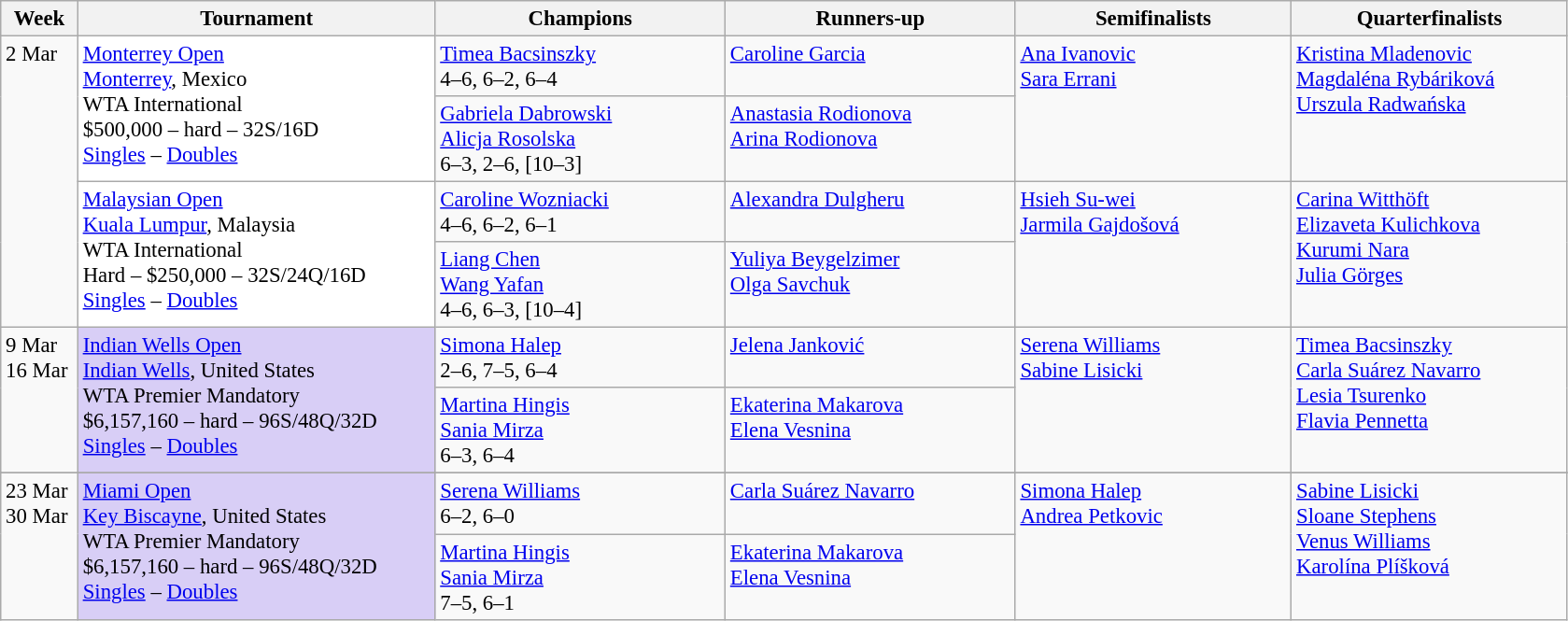<table class=wikitable style=font-size:95%>
<tr>
<th style="width:48px;">Week</th>
<th style="width:248px;">Tournament</th>
<th style="width:200px;">Champions</th>
<th style="width:200px;">Runners-up</th>
<th style="width:190px;">Semifinalists</th>
<th style="width:190px;">Quarterfinalists</th>
</tr>
<tr valign=top>
<td rowspan=4>2 Mar</td>
<td style="background:#fff;" rowspan="2"><a href='#'>Monterrey Open</a><br>  <a href='#'>Monterrey</a>, Mexico<br>WTA International<br>$500,000 – hard – 32S/16D<br><a href='#'>Singles</a> – <a href='#'>Doubles</a></td>
<td> <a href='#'>Timea Bacsinszky</a> <br>4–6, 6–2, 6–4</td>
<td> <a href='#'>Caroline Garcia</a></td>
<td rowspan=2> <a href='#'>Ana Ivanovic</a>  <br>  <a href='#'>Sara Errani</a></td>
<td rowspan=2> <a href='#'>Kristina Mladenovic</a> <br> <a href='#'>Magdaléna Rybáriková</a> <br> <a href='#'>Urszula Radwańska</a> <br>  </td>
</tr>
<tr valign=top>
<td> <a href='#'>Gabriela Dabrowski</a> <br> <a href='#'>Alicja Rosolska</a><br>6–3, 2–6, [10–3]</td>
<td> <a href='#'>Anastasia Rodionova</a> <br> <a href='#'>Arina Rodionova</a></td>
</tr>
<tr valign=top>
<td style="background:#fff;" rowspan="2"><a href='#'>Malaysian Open</a><br>  <a href='#'>Kuala Lumpur</a>, Malaysia<br>WTA International<br>Hard – $250,000 – 32S/24Q/16D<br><a href='#'>Singles</a> – <a href='#'>Doubles</a></td>
<td> <a href='#'>Caroline Wozniacki</a><br>4–6, 6–2, 6–1</td>
<td> <a href='#'>Alexandra Dulgheru</a></td>
<td rowspan=2> <a href='#'>Hsieh Su-wei</a> <br>  <a href='#'>Jarmila Gajdošová</a></td>
<td rowspan=2> <a href='#'>Carina Witthöft</a> <br>  <a href='#'>Elizaveta Kulichkova</a>  <br> <a href='#'>Kurumi Nara</a> <br>  <a href='#'>Julia Görges</a></td>
</tr>
<tr valign=top>
<td> <a href='#'>Liang Chen</a><br> <a href='#'>Wang Yafan</a><br>4–6, 6–3, [10–4]</td>
<td> <a href='#'>Yuliya Beygelzimer</a><br> <a href='#'>Olga Savchuk</a></td>
</tr>
<tr valign=top>
<td rowspan=2>9 Mar <br>16 Mar</td>
<td style="background:#d8cef6;" rowspan="2"><a href='#'>Indian Wells Open</a><br> <a href='#'>Indian Wells</a>, United States<br>WTA Premier Mandatory<br>$6,157,160 – hard – 96S/48Q/32D<br><a href='#'>Singles</a> – <a href='#'>Doubles</a></td>
<td> <a href='#'>Simona Halep</a><br>2–6, 7–5, 6–4</td>
<td> <a href='#'>Jelena Janković</a></td>
<td rowspan=2> <a href='#'>Serena Williams</a><br>  <a href='#'>Sabine Lisicki</a></td>
<td rowspan=2> <a href='#'>Timea Bacsinszky</a> <br> <a href='#'>Carla Suárez Navarro</a>  <br> <a href='#'>Lesia Tsurenko</a> <br> <a href='#'>Flavia Pennetta</a></td>
</tr>
<tr valign=top>
<td> <a href='#'>Martina Hingis</a><br> <a href='#'>Sania Mirza</a><br>6–3, 6–4</td>
<td> <a href='#'>Ekaterina Makarova</a><br> <a href='#'>Elena Vesnina</a></td>
</tr>
<tr valign=top>
</tr>
<tr valign=top>
<td rowspan=2>23 Mar <br>30 Mar</td>
<td style="background:#d8cef6;" rowspan="2"><a href='#'>Miami Open</a><br>  <a href='#'>Key Biscayne</a>, United States<br>WTA Premier Mandatory<br>$6,157,160 – hard – 96S/48Q/32D<br><a href='#'>Singles</a> – <a href='#'>Doubles</a></td>
<td> <a href='#'>Serena Williams</a><br>6–2, 6–0</td>
<td> <a href='#'>Carla Suárez Navarro</a></td>
<td rowspan=2> <a href='#'>Simona Halep</a> <br>  <a href='#'>Andrea Petkovic</a></td>
<td rowspan=2> <a href='#'>Sabine Lisicki</a> <br>  <a href='#'>Sloane Stephens</a> <br>  <a href='#'>Venus Williams</a> <br>  <a href='#'>Karolína Plíšková</a></td>
</tr>
<tr valign=top>
<td> <a href='#'>Martina Hingis</a><br> <a href='#'>Sania Mirza</a><br>7–5, 6–1</td>
<td> <a href='#'>Ekaterina Makarova</a><br> <a href='#'>Elena Vesnina</a></td>
</tr>
</table>
